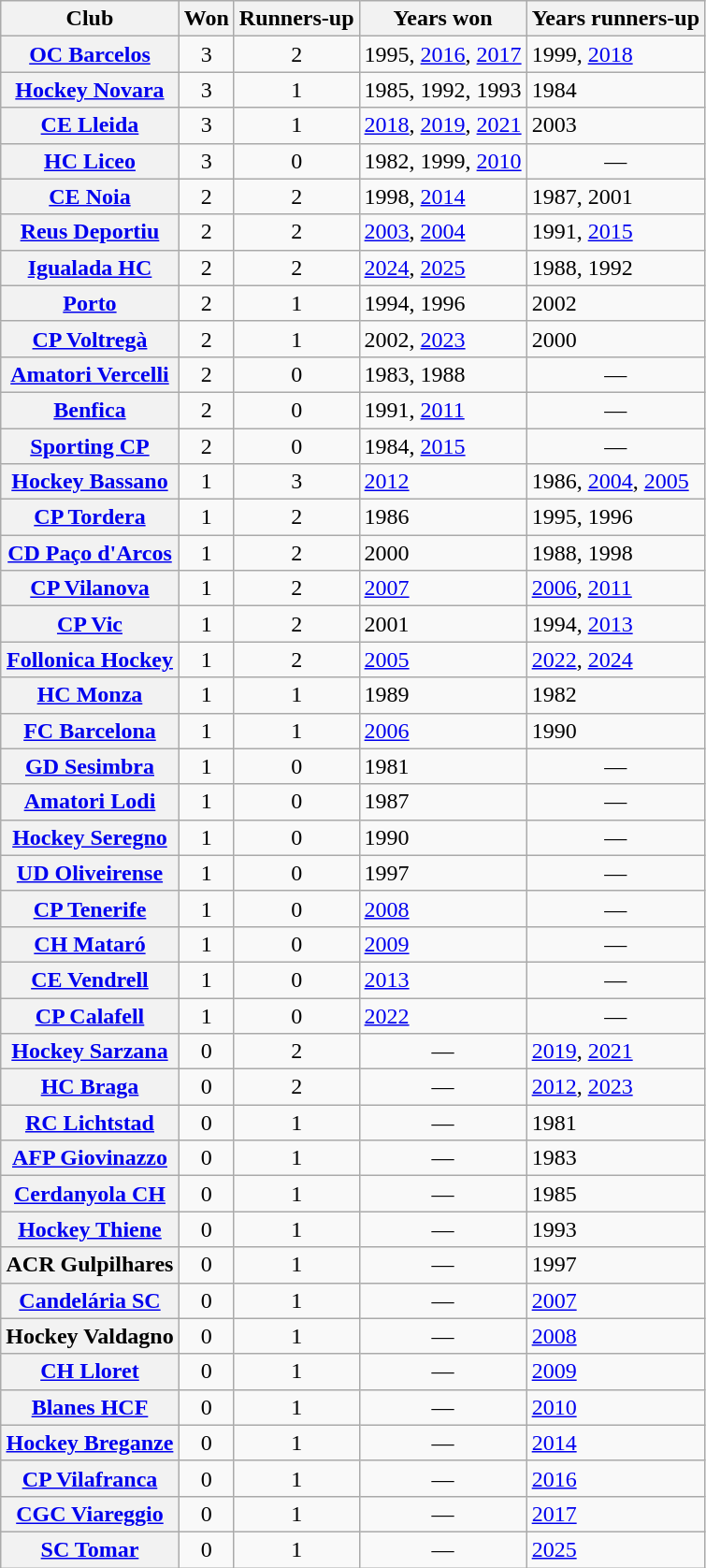<table class="wikitable sortable plainrowheaders">
<tr>
<th scope="col">Club</th>
<th scope="col">Won</th>
<th scope="col">Runners-up</th>
<th scope="col">Years won</th>
<th scope="col">Years runners-up</th>
</tr>
<tr>
<th scope="row"> <a href='#'>OC Barcelos</a></th>
<td align="center">3</td>
<td align="center">2</td>
<td>1995, <a href='#'>2016</a>, <a href='#'>2017</a></td>
<td>1999, <a href='#'>2018</a></td>
</tr>
<tr>
<th scope="row"> <a href='#'>Hockey Novara</a></th>
<td align="center">3</td>
<td align="center">1</td>
<td>1985, 1992, 1993</td>
<td>1984</td>
</tr>
<tr>
<th scope="row"> <a href='#'>CE Lleida</a></th>
<td align="center">3</td>
<td align="center">1</td>
<td><a href='#'>2018</a>, <a href='#'>2019</a>, <a href='#'>2021</a></td>
<td>2003</td>
</tr>
<tr>
<th scope="row"> <a href='#'>HC Liceo</a></th>
<td align="center">3</td>
<td align="center">0</td>
<td>1982, 1999, <a href='#'>2010</a></td>
<td align="center">—</td>
</tr>
<tr>
<th scope="row"> <a href='#'>CE Noia</a></th>
<td align="center">2</td>
<td align="center">2</td>
<td>1998, <a href='#'>2014</a></td>
<td>1987, 2001</td>
</tr>
<tr>
<th scope="row"> <a href='#'>Reus Deportiu</a></th>
<td align="center">2</td>
<td align="center">2</td>
<td><a href='#'>2003</a>, <a href='#'>2004</a></td>
<td>1991, <a href='#'>2015</a></td>
</tr>
<tr>
<th scope="row"> <a href='#'>Igualada HC</a></th>
<td align="center">2</td>
<td align="center">2</td>
<td><a href='#'>2024</a>, <a href='#'>2025</a></td>
<td>1988, 1992</td>
</tr>
<tr>
<th scope="row"> <a href='#'>Porto</a></th>
<td align="center">2</td>
<td align="center">1</td>
<td>1994, 1996</td>
<td>2002</td>
</tr>
<tr>
<th scope="row"> <a href='#'>CP Voltregà</a></th>
<td align="center">2</td>
<td align="center">1</td>
<td>2002, <a href='#'>2023</a></td>
<td>2000</td>
</tr>
<tr>
<th scope="row"> <a href='#'>Amatori Vercelli</a></th>
<td align="center">2</td>
<td align="center">0</td>
<td>1983, 1988</td>
<td align="center">—</td>
</tr>
<tr>
<th scope="row"> <a href='#'>Benfica</a></th>
<td align="center">2</td>
<td align="center">0</td>
<td>1991, <a href='#'>2011</a></td>
<td align="center">—</td>
</tr>
<tr>
<th scope="row"> <a href='#'>Sporting CP</a></th>
<td align="center">2</td>
<td align="center">0</td>
<td>1984, <a href='#'>2015</a></td>
<td align="center">—</td>
</tr>
<tr>
<th scope="row"> <a href='#'>Hockey Bassano</a></th>
<td align="center">1</td>
<td align="center">3</td>
<td><a href='#'>2012</a></td>
<td>1986, <a href='#'>2004</a>, <a href='#'>2005</a></td>
</tr>
<tr>
<th scope="row"> <a href='#'>CP Tordera</a></th>
<td align="center">1</td>
<td align="center">2</td>
<td>1986</td>
<td>1995, 1996</td>
</tr>
<tr>
<th scope="row"> <a href='#'>CD Paço d'Arcos</a></th>
<td align="center">1</td>
<td align="center">2</td>
<td>2000</td>
<td>1988, 1998</td>
</tr>
<tr>
<th scope="row"> <a href='#'>CP Vilanova</a></th>
<td align="center">1</td>
<td align="center">2</td>
<td><a href='#'>2007</a></td>
<td><a href='#'>2006</a>, <a href='#'>2011</a></td>
</tr>
<tr>
<th scope="row"> <a href='#'>CP Vic</a></th>
<td align="center">1</td>
<td align="center">2</td>
<td>2001</td>
<td>1994, <a href='#'>2013</a></td>
</tr>
<tr>
<th scope="row"> <a href='#'>Follonica Hockey</a></th>
<td align="center">1</td>
<td align="center">2</td>
<td><a href='#'>2005</a></td>
<td><a href='#'>2022</a>, <a href='#'>2024</a></td>
</tr>
<tr>
<th scope="row"> <a href='#'>HC Monza</a></th>
<td align="center">1</td>
<td align="center">1</td>
<td>1989</td>
<td>1982</td>
</tr>
<tr>
<th scope="row"> <a href='#'>FC Barcelona</a></th>
<td align="center">1</td>
<td align="center">1</td>
<td><a href='#'>2006</a></td>
<td>1990</td>
</tr>
<tr>
<th scope="row"> <a href='#'>GD Sesimbra</a></th>
<td align="center">1</td>
<td align="center">0</td>
<td>1981</td>
<td align="center">—</td>
</tr>
<tr>
<th scope="row"> <a href='#'>Amatori Lodi</a></th>
<td align="center">1</td>
<td align="center">0</td>
<td>1987</td>
<td align="center">—</td>
</tr>
<tr>
<th scope="row"> <a href='#'>Hockey Seregno</a></th>
<td align="center">1</td>
<td align="center">0</td>
<td>1990</td>
<td align="center">—</td>
</tr>
<tr>
<th scope="row"> <a href='#'>UD Oliveirense</a></th>
<td align="center">1</td>
<td align="center">0</td>
<td>1997</td>
<td align="center">—</td>
</tr>
<tr>
<th scope="row"> <a href='#'>CP Tenerife</a></th>
<td align="center">1</td>
<td align="center">0</td>
<td><a href='#'>2008</a></td>
<td align="center">—</td>
</tr>
<tr>
<th scope="row"> <a href='#'>CH Mataró</a></th>
<td align="center">1</td>
<td align="center">0</td>
<td><a href='#'>2009</a></td>
<td align="center">—</td>
</tr>
<tr>
<th scope="row"> <a href='#'>CE Vendrell</a></th>
<td align="center">1</td>
<td align="center">0</td>
<td><a href='#'>2013</a></td>
<td align="center">—</td>
</tr>
<tr>
<th scope="row"> <a href='#'>CP Calafell</a></th>
<td align="center">1</td>
<td align="center">0</td>
<td><a href='#'>2022</a></td>
<td align="center">—</td>
</tr>
<tr>
<th scope="row"> <a href='#'>Hockey Sarzana</a></th>
<td align="center">0</td>
<td align="center">2</td>
<td align="center">—</td>
<td><a href='#'>2019</a>, <a href='#'>2021</a></td>
</tr>
<tr>
<th scope="row"> <a href='#'>HC Braga</a></th>
<td align="center">0</td>
<td align="center">2</td>
<td align="center">—</td>
<td><a href='#'>2012</a>, <a href='#'>2023</a></td>
</tr>
<tr>
<th scope="row"> <a href='#'>RC Lichtstad</a></th>
<td align="center">0</td>
<td align="center">1</td>
<td align="center">—</td>
<td>1981</td>
</tr>
<tr>
<th scope="row"> <a href='#'>AFP Giovinazzo</a></th>
<td align="center">0</td>
<td align="center">1</td>
<td align="center">—</td>
<td>1983</td>
</tr>
<tr>
<th scope="row"> <a href='#'>Cerdanyola CH</a></th>
<td align="center">0</td>
<td align="center">1</td>
<td align="center">—</td>
<td>1985</td>
</tr>
<tr>
<th scope="row"> <a href='#'>Hockey Thiene</a></th>
<td align="center">0</td>
<td align="center">1</td>
<td align="center">—</td>
<td>1993</td>
</tr>
<tr>
<th scope="row"> ACR Gulpilhares</th>
<td align="center">0</td>
<td align="center">1</td>
<td align="center">—</td>
<td>1997</td>
</tr>
<tr>
<th scope="row"> <a href='#'>Candelária SC</a></th>
<td align="center">0</td>
<td align="center">1</td>
<td align="center">—</td>
<td><a href='#'>2007</a></td>
</tr>
<tr>
<th scope="row"> Hockey Valdagno</th>
<td align="center">0</td>
<td align="center">1</td>
<td align="center">—</td>
<td><a href='#'>2008</a></td>
</tr>
<tr>
<th scope="row"> <a href='#'>CH Lloret</a></th>
<td align="center">0</td>
<td align="center">1</td>
<td align="center">—</td>
<td><a href='#'>2009</a></td>
</tr>
<tr>
<th scope="row"> <a href='#'>Blanes HCF</a></th>
<td align="center">0</td>
<td align="center">1</td>
<td align="center">—</td>
<td><a href='#'>2010</a></td>
</tr>
<tr>
<th scope="row"> <a href='#'>Hockey Breganze</a></th>
<td align="center">0</td>
<td align="center">1</td>
<td align="center">—</td>
<td><a href='#'>2014</a></td>
</tr>
<tr>
<th scope="row"> <a href='#'>CP Vilafranca</a></th>
<td align="center">0</td>
<td align="center">1</td>
<td align="center">—</td>
<td><a href='#'>2016</a></td>
</tr>
<tr>
<th scope="row"> <a href='#'>CGC Viareggio</a></th>
<td align="center">0</td>
<td align="center">1</td>
<td align="center">—</td>
<td><a href='#'>2017</a></td>
</tr>
<tr>
<th scope="row"> <a href='#'>SC Tomar</a></th>
<td align="center">0</td>
<td align="center">1</td>
<td align="center">—</td>
<td><a href='#'>2025</a></td>
</tr>
</table>
